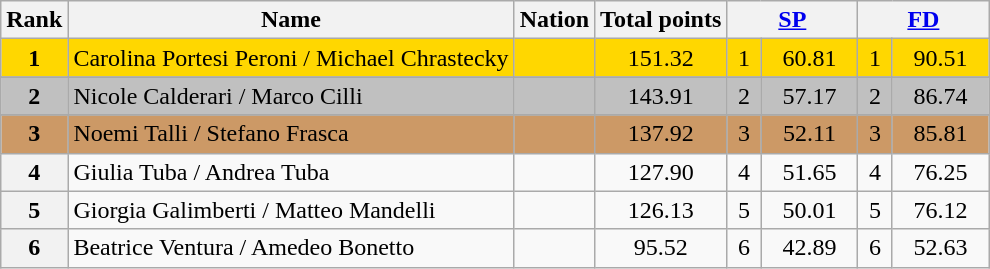<table class="wikitable sortable">
<tr>
<th>Rank</th>
<th>Name</th>
<th>Nation</th>
<th>Total points</th>
<th colspan="2" width="80px"><a href='#'>SP</a></th>
<th colspan="2" width="80px"><a href='#'>FD</a></th>
</tr>
<tr bgcolor="gold">
<td align="center"><strong>1</strong></td>
<td>Carolina Portesi Peroni / Michael Chrastecky</td>
<td></td>
<td align="center">151.32</td>
<td align="center">1</td>
<td align="center">60.81</td>
<td align="center">1</td>
<td align="center">90.51</td>
</tr>
<tr>
</tr>
<tr bgcolor="silver">
<td align="center"><strong>2</strong></td>
<td>Nicole Calderari / Marco Cilli</td>
<td></td>
<td align="center">143.91</td>
<td align="center">2</td>
<td align="center">57.17</td>
<td align="center">2</td>
<td align="center">86.74</td>
</tr>
<tr>
</tr>
<tr bgcolor="cc9966">
<td align="center"><strong>3</strong></td>
<td>Noemi Talli / Stefano Frasca</td>
<td></td>
<td align="center">137.92</td>
<td align="center">3</td>
<td align="center">52.11</td>
<td align="center">3</td>
<td align="center">85.81</td>
</tr>
<tr>
<th>4</th>
<td>Giulia Tuba / Andrea Tuba</td>
<td></td>
<td align="center">127.90</td>
<td align="center">4</td>
<td align="center">51.65</td>
<td align="center">4</td>
<td align="center">76.25</td>
</tr>
<tr>
<th>5</th>
<td>Giorgia Galimberti / Matteo Mandelli</td>
<td></td>
<td align="center">126.13</td>
<td align="center">5</td>
<td align="center">50.01</td>
<td align="center">5</td>
<td align="center">76.12</td>
</tr>
<tr>
<th>6</th>
<td>Beatrice Ventura / Amedeo Bonetto</td>
<td></td>
<td align="center">95.52</td>
<td align="center">6</td>
<td align="center">42.89</td>
<td align="center">6</td>
<td align="center">52.63</td>
</tr>
</table>
